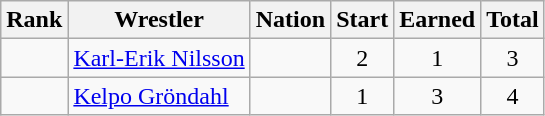<table class="wikitable sortable" style="text-align:center;">
<tr>
<th>Rank</th>
<th>Wrestler</th>
<th>Nation</th>
<th>Start</th>
<th>Earned</th>
<th>Total</th>
</tr>
<tr>
<td></td>
<td align=left><a href='#'>Karl-Erik Nilsson</a></td>
<td align=left></td>
<td>2</td>
<td>1</td>
<td>3</td>
</tr>
<tr>
<td></td>
<td align=left><a href='#'>Kelpo Gröndahl</a></td>
<td align=left></td>
<td>1</td>
<td>3</td>
<td>4</td>
</tr>
</table>
